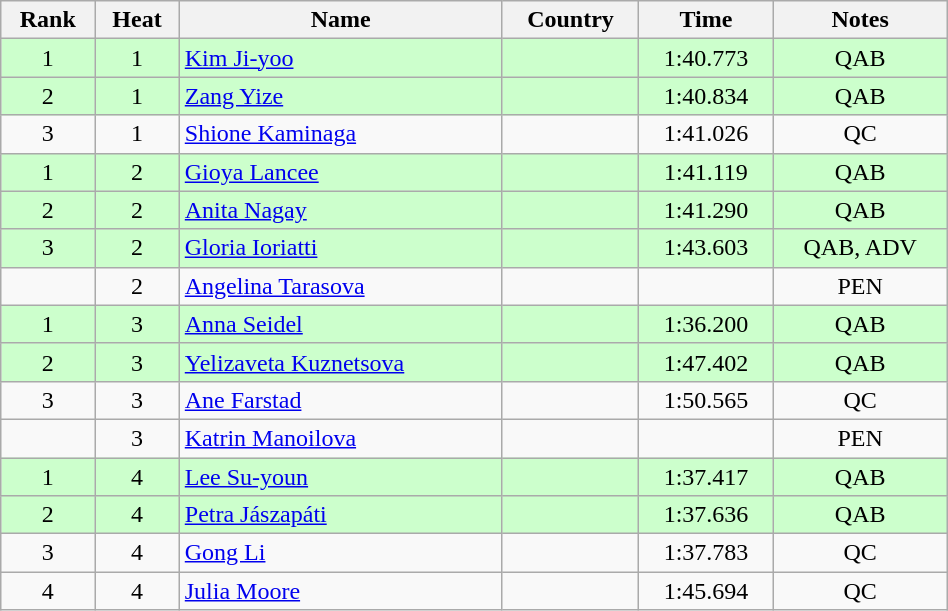<table class="wikitable sortable" style="text-align:center" width=50%>
<tr>
<th>Rank</th>
<th>Heat</th>
<th>Name</th>
<th>Country</th>
<th>Time</th>
<th>Notes</th>
</tr>
<tr bgcolor=ccffcc>
<td>1</td>
<td>1</td>
<td align=left><a href='#'>Kim Ji-yoo</a></td>
<td align=left></td>
<td>1:40.773</td>
<td>QAB</td>
</tr>
<tr bgcolor=ccffcc>
<td>2</td>
<td>1</td>
<td align=left><a href='#'>Zang Yize</a></td>
<td align=left></td>
<td>1:40.834</td>
<td>QAB</td>
</tr>
<tr>
<td>3</td>
<td>1</td>
<td align=left><a href='#'>Shione Kaminaga</a></td>
<td align=left></td>
<td>1:41.026</td>
<td>QC</td>
</tr>
<tr bgcolor=ccffcc>
<td>1</td>
<td>2</td>
<td align=left><a href='#'>Gioya Lancee</a></td>
<td align=left></td>
<td>1:41.119</td>
<td>QAB</td>
</tr>
<tr bgcolor=ccffcc>
<td>2</td>
<td>2</td>
<td align=left><a href='#'>Anita Nagay</a></td>
<td align=left></td>
<td>1:41.290</td>
<td>QAB</td>
</tr>
<tr bgcolor=ccffcc>
<td>3</td>
<td>2</td>
<td align=left><a href='#'>Gloria Ioriatti</a></td>
<td align=left></td>
<td>1:43.603</td>
<td>QAB, ADV</td>
</tr>
<tr>
<td></td>
<td>2</td>
<td align=left><a href='#'>Angelina Tarasova</a></td>
<td align=left></td>
<td></td>
<td>PEN</td>
</tr>
<tr bgcolor=ccffcc>
<td>1</td>
<td>3</td>
<td align=left><a href='#'>Anna Seidel</a></td>
<td align=left></td>
<td>1:36.200</td>
<td>QAB</td>
</tr>
<tr bgcolor=ccffcc>
<td>2</td>
<td>3</td>
<td align=left><a href='#'>Yelizaveta Kuznetsova</a></td>
<td align=left></td>
<td>1:47.402</td>
<td>QAB</td>
</tr>
<tr>
<td>3</td>
<td>3</td>
<td align=left><a href='#'>Ane Farstad</a></td>
<td align=left></td>
<td>1:50.565</td>
<td>QC</td>
</tr>
<tr>
<td></td>
<td>3</td>
<td align=left><a href='#'>Katrin Manoilova</a></td>
<td align=left></td>
<td></td>
<td>PEN</td>
</tr>
<tr bgcolor=ccffcc>
<td>1</td>
<td>4</td>
<td align=left><a href='#'>Lee Su-youn</a></td>
<td align=left></td>
<td>1:37.417</td>
<td>QAB</td>
</tr>
<tr bgcolor=ccffcc>
<td>2</td>
<td>4</td>
<td align=left><a href='#'>Petra Jászapáti</a></td>
<td align=left></td>
<td>1:37.636</td>
<td>QAB</td>
</tr>
<tr>
<td>3</td>
<td>4</td>
<td align=left><a href='#'>Gong Li</a></td>
<td align=left></td>
<td>1:37.783</td>
<td>QC</td>
</tr>
<tr>
<td>4</td>
<td>4</td>
<td align=left><a href='#'>Julia Moore</a></td>
<td align=left></td>
<td>1:45.694</td>
<td>QC</td>
</tr>
</table>
